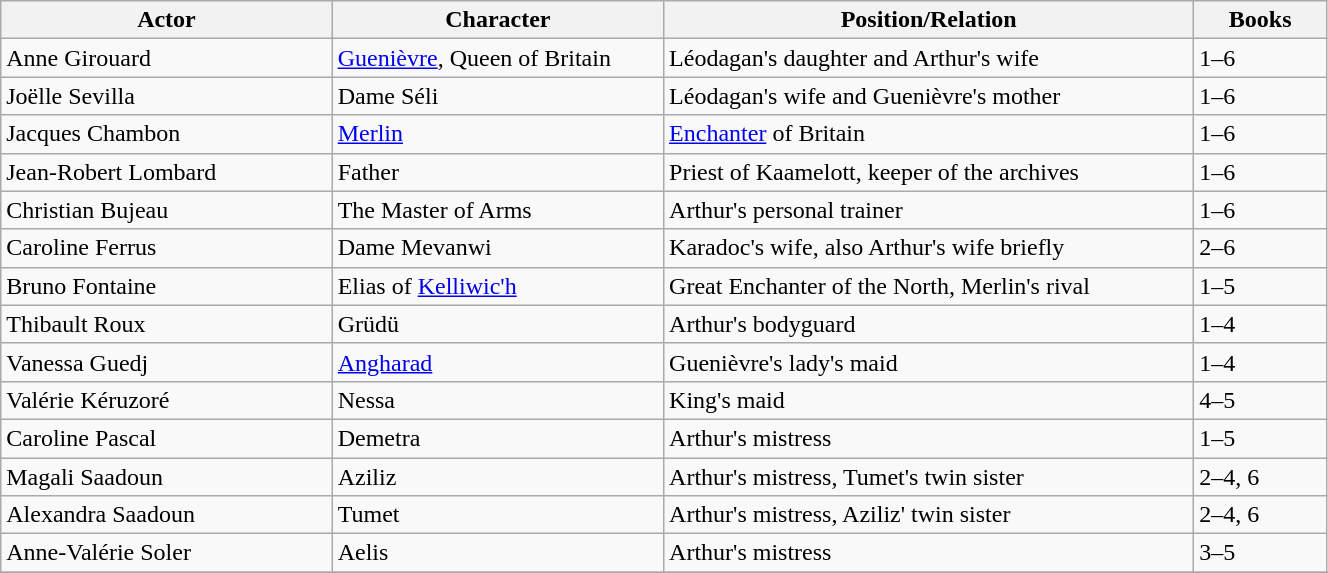<table class="wikitable" style="width:70%;">
<tr>
<th style="width:25%;">Actor</th>
<th style="width:25%;">Character</th>
<th style="width:40%;">Position/Relation</th>
<th style="width:15%;">Books</th>
</tr>
<tr>
<td>Anne Girouard</td>
<td><a href='#'>Guenièvre</a>, Queen of Britain</td>
<td>Léodagan's daughter and Arthur's wife</td>
<td>1–6</td>
</tr>
<tr>
<td>Joëlle Sevilla</td>
<td>Dame Séli</td>
<td>Léodagan's wife and Guenièvre's mother</td>
<td>1–6</td>
</tr>
<tr>
<td>Jacques Chambon</td>
<td><a href='#'>Merlin</a></td>
<td><a href='#'>Enchanter</a> of Britain</td>
<td>1–6</td>
</tr>
<tr>
<td>Jean-Robert Lombard</td>
<td>Father </td>
<td>Priest of Kaamelott, keeper of the archives</td>
<td>1–6</td>
</tr>
<tr>
<td>Christian Bujeau</td>
<td>The Master of Arms</td>
<td>Arthur's personal trainer</td>
<td>1–6</td>
</tr>
<tr>
<td>Caroline Ferrus</td>
<td>Dame Mevanwi</td>
<td>Karadoc's wife, also Arthur's wife briefly</td>
<td>2–6</td>
</tr>
<tr>
<td>Bruno Fontaine</td>
<td>Elias of <a href='#'>Kelliwic'h</a></td>
<td>Great Enchanter of the North, Merlin's rival</td>
<td>1–5</td>
</tr>
<tr>
<td>Thibault Roux</td>
<td>Grüdü</td>
<td>Arthur's bodyguard</td>
<td>1–4</td>
</tr>
<tr>
<td>Vanessa Guedj</td>
<td><a href='#'>Angharad</a></td>
<td>Guenièvre's lady's maid</td>
<td>1–4</td>
</tr>
<tr>
<td>Valérie Kéruzoré</td>
<td>Nessa</td>
<td>King's maid</td>
<td>4–5</td>
</tr>
<tr>
<td>Caroline Pascal</td>
<td>Demetra</td>
<td>Arthur's mistress</td>
<td>1–5</td>
</tr>
<tr>
<td>Magali Saadoun</td>
<td>Aziliz</td>
<td>Arthur's mistress, Tumet's twin sister</td>
<td>2–4, 6</td>
</tr>
<tr>
<td>Alexandra Saadoun</td>
<td>Tumet</td>
<td>Arthur's mistress, Aziliz' twin sister</td>
<td>2–4, 6</td>
</tr>
<tr>
<td>Anne-Valérie Soler</td>
<td>Aelis</td>
<td>Arthur's mistress</td>
<td>3–5</td>
</tr>
<tr>
</tr>
</table>
